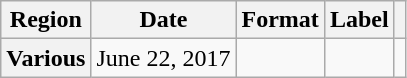<table class="wikitable plainrowheaders">
<tr>
<th scope="col">Region</th>
<th scope="col">Date</th>
<th scope="col">Format</th>
<th scope="col">Label</th>
<th scope="col"></th>
</tr>
<tr>
<th scope="row">Various</th>
<td>June 22, 2017</td>
<td></td>
<td scope="row"></td>
<td align="center"></td>
</tr>
</table>
